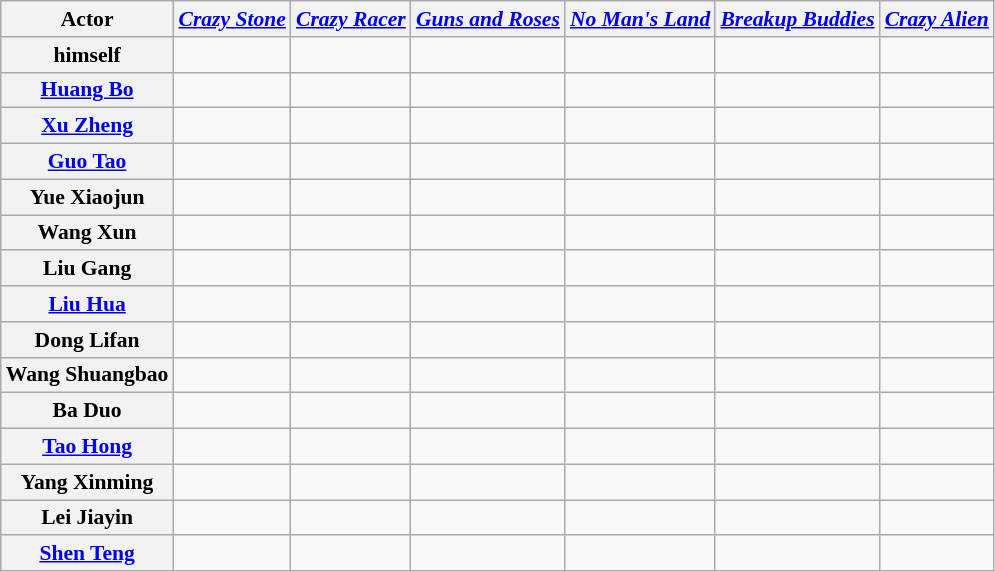<table class="wikitable" style="text-align:center; font-size:90%;">
<tr style="vertical-align:bottom;">
<th>Actor</th>
<th><em><a href='#'>Crazy Stone</a></em></th>
<th><em><a href='#'>Crazy Racer</a></em></th>
<th><em><a href='#'>Guns and Roses</a></em></th>
<th><em><a href='#'>No Man's Land</a></em></th>
<th><em><a href='#'>Breakup Buddies</a></em></th>
<th><em><a href='#'>Crazy Alien</a></em></th>
</tr>
<tr>
<th>himself</th>
<td></td>
<td></td>
<td></td>
<td></td>
<td></td>
<td></td>
</tr>
<tr>
<th><a href='#'>Huang Bo</a></th>
<td></td>
<td></td>
<td></td>
<td></td>
<td></td>
<td></td>
</tr>
<tr>
<th><a href='#'>Xu Zheng</a></th>
<td></td>
<td></td>
<td></td>
<td></td>
<td></td>
<td></td>
</tr>
<tr>
<th><a href='#'>Guo Tao</a></th>
<td></td>
<td></td>
<td></td>
<td></td>
<td></td>
<td></td>
</tr>
<tr>
<th>Yue Xiaojun</th>
<td></td>
<td></td>
<td></td>
<td></td>
<td></td>
<td></td>
</tr>
<tr>
<th>Wang Xun</th>
<td></td>
<td></td>
<td></td>
<td></td>
<td></td>
<td></td>
</tr>
<tr>
<th>Liu Gang</th>
<td></td>
<td></td>
<td></td>
<td></td>
<td></td>
<td></td>
</tr>
<tr>
<th><a href='#'>Liu Hua</a></th>
<td></td>
<td></td>
<td></td>
<td></td>
<td></td>
<td></td>
</tr>
<tr>
<th>Dong Lifan</th>
<td></td>
<td></td>
<td></td>
<td></td>
<td></td>
<td></td>
</tr>
<tr>
<th>Wang Shuangbao</th>
<td></td>
<td></td>
<td></td>
<td></td>
<td></td>
<td></td>
</tr>
<tr>
<th>Ba Duo</th>
<td></td>
<td></td>
<td></td>
<td></td>
<td></td>
<td></td>
</tr>
<tr>
<th><a href='#'>Tao Hong</a></th>
<td></td>
<td></td>
<td></td>
<td></td>
<td></td>
<td></td>
</tr>
<tr>
<th>Yang Xinming</th>
<td></td>
<td></td>
<td></td>
<td></td>
<td></td>
<td></td>
</tr>
<tr>
<th>Lei Jiayin</th>
<td></td>
<td></td>
<td></td>
<td></td>
<td></td>
<td></td>
</tr>
<tr>
<th><a href='#'>Shen Teng</a></th>
<td></td>
<td></td>
<td></td>
<td></td>
<td></td>
<td></td>
</tr>
</table>
